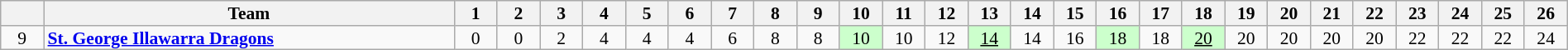<table class="wikitable" style="text-align:center; line-height: 90%; font-size:90%;" width=100%>
<tr>
<th width=20 abbr="Position"></th>
<th width=250>Team</th>
<th width=20 abbr="Round 1">1</th>
<th width=20 abbr="Round 2">2</th>
<th width=20 abbr="Round 3">3</th>
<th width=20 abbr="Round 4">4</th>
<th width=20 abbr="Round 5">5</th>
<th width=20 abbr="Round 6">6</th>
<th width=20 abbr="Round 7">7</th>
<th width=20 abbr="Round 8">8</th>
<th width=20 abbr="Round 9">9</th>
<th width=20 abbr="Round 10">10</th>
<th width=20 abbr="Round 11">11</th>
<th width=20 abbr="Round 12">12</th>
<th width=20 abbr="Round 13">13</th>
<th width=20 abbr="Round 14">14</th>
<th width=20 abbr="Round 15">15</th>
<th width=20 abbr="Round 16">16</th>
<th width=20 abbr="Round 17">17</th>
<th width=20 abbr="Round 18">18</th>
<th width=20 abbr="Round 19">19</th>
<th width=20 abbr="Round 20">20</th>
<th width=20 abbr="Round 21">21</th>
<th width=20 abbr="Round 22">22</th>
<th width=20 abbr="Round 23">23</th>
<th width=20 abbr="Round 24">24</th>
<th width=20 abbr="Round 25">25</th>
<th width=20 abbr="Round 26">26</th>
</tr>
<tr>
<td>9</td>
<td style="text-align:left;"> <strong><a href='#'>St. George Illawarra Dragons</a></strong></td>
<td>0</td>
<td>0</td>
<td>2</td>
<td>4</td>
<td>4</td>
<td>4</td>
<td>6</td>
<td>8</td>
<td>8</td>
<td style="background: #ccffcc;">10</td>
<td>10</td>
<td>12</td>
<td style="background: #ccffcc;"><u>14</u></td>
<td>14</td>
<td>16</td>
<td style="background: #ccffcc;">18</td>
<td>18</td>
<td style="background: #ccffcc;"><u>20</u></td>
<td>20</td>
<td>20</td>
<td>20</td>
<td>20</td>
<td>22</td>
<td>22</td>
<td>22</td>
<td>24</td>
</tr>
</table>
